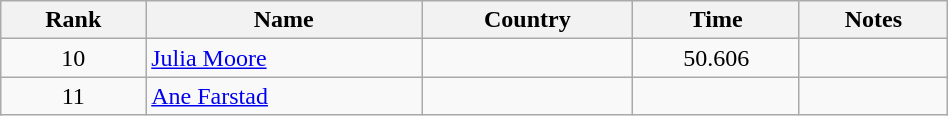<table class="wikitable sortable" style="text-align:center" width=50%>
<tr>
<th>Rank</th>
<th>Name</th>
<th>Country</th>
<th>Time</th>
<th>Notes</th>
</tr>
<tr>
<td>10</td>
<td align=left><a href='#'>Julia Moore</a></td>
<td align=left></td>
<td>50.606</td>
<td></td>
</tr>
<tr>
<td>11</td>
<td align=left><a href='#'>Ane Farstad</a></td>
<td align=left></td>
<td></td>
<td></td>
</tr>
</table>
